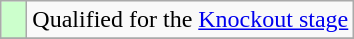<table class="wikitable">
<tr>
<td style="width: 10px; background: #ccffcc;"></td>
<td>Qualified for the <a href='#'>Knockout stage</a></td>
</tr>
<tr>
</tr>
</table>
